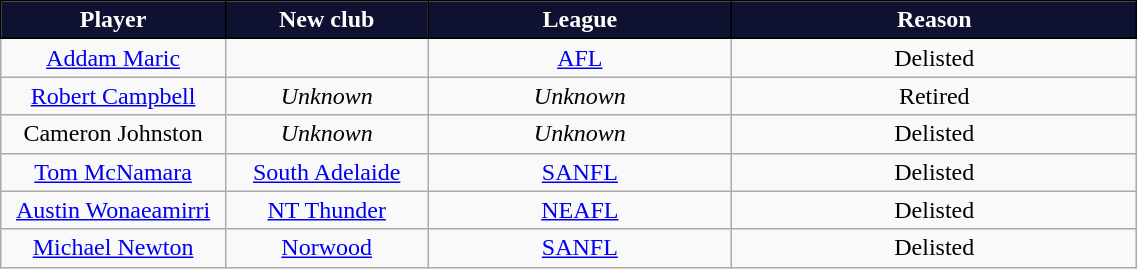<table class="wikitable" style="text-align:center; font-size:100%; width:60%;">
<tr style="color:red;">
</tr>
<tr style="color:#FFFFFF;">
<th style="background:#0F1131; border: solid black 1px; width: 10%">Player</th>
<th style="background:#0F1131; border: solid black 1px; width: 10%">New club</th>
<th style="background:#0F1131; border: solid black 1px; width: 15%">League</th>
<th style="background:#0F1131; border: solid black 1px; width: 20%">Reason</th>
</tr>
<tr>
<td><a href='#'>Addam Maric</a></td>
<td></td>
<td><a href='#'>AFL</a></td>
<td>Delisted</td>
</tr>
<tr>
<td><a href='#'>Robert Campbell</a></td>
<td><em>Unknown</em></td>
<td><em>Unknown</em></td>
<td>Retired</td>
</tr>
<tr>
<td>Cameron Johnston</td>
<td><em>Unknown</em></td>
<td><em>Unknown</em></td>
<td>Delisted</td>
</tr>
<tr>
<td><a href='#'>Tom McNamara</a></td>
<td><a href='#'>South Adelaide</a></td>
<td><a href='#'>SANFL</a></td>
<td>Delisted</td>
</tr>
<tr>
<td><a href='#'>Austin Wonaeamirri</a></td>
<td><a href='#'>NT Thunder</a></td>
<td><a href='#'>NEAFL</a></td>
<td>Delisted</td>
</tr>
<tr>
<td><a href='#'>Michael Newton</a></td>
<td><a href='#'>Norwood</a></td>
<td><a href='#'>SANFL</a></td>
<td>Delisted</td>
</tr>
</table>
